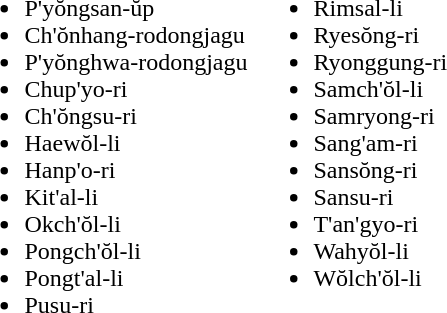<table>
<tr>
<td valign="top"><br><ul><li>P'yŏngsan-ŭp</li><li>Ch'ŏnhang-rodongjagu</li><li>P'yŏnghwa-rodongjagu</li><li>Chup'yo-ri</li><li>Ch'ŏngsu-ri</li><li>Haewŏl-li</li><li>Hanp'o-ri</li><li>Kit'al-li</li><li>Okch'ŏl-li</li><li>Pongch'ŏl-li</li><li>Pongt'al-li</li><li>Pusu-ri</li></ul></td>
<td valign="top"><br><ul><li>Rimsal-li</li><li>Ryesŏng-ri</li><li>Ryonggung-ri</li><li>Samch'ŏl-li</li><li>Samryong-ri</li><li>Sang'am-ri</li><li>Sansŏng-ri</li><li>Sansu-ri</li><li>T'an'gyo-ri</li><li>Wahyŏl-li</li><li>Wŏlch'ŏl-li</li></ul></td>
</tr>
</table>
